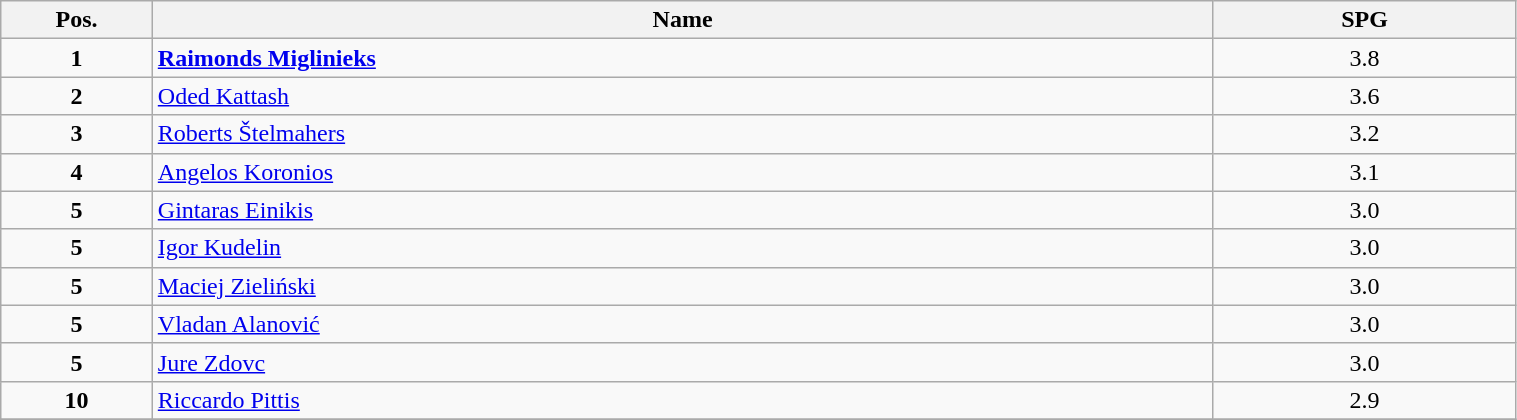<table class=wikitable width="80%">
<tr>
<th width="10%">Pos.</th>
<th width="70%">Name</th>
<th width="20%">SPG</th>
</tr>
<tr>
<td align=center><strong>1</strong></td>
<td> <strong><a href='#'>Raimonds Miglinieks</a></strong></td>
<td align=center>3.8</td>
</tr>
<tr>
<td align=center><strong>2</strong></td>
<td> <a href='#'>Oded Kattash</a></td>
<td align=center>3.6</td>
</tr>
<tr>
<td align=center><strong>3</strong></td>
<td> <a href='#'>Roberts Štelmahers</a></td>
<td align=center>3.2</td>
</tr>
<tr>
<td align=center><strong>4</strong></td>
<td> <a href='#'>Angelos Koronios</a></td>
<td align=center>3.1</td>
</tr>
<tr>
<td align=center><strong>5</strong></td>
<td> <a href='#'>Gintaras Einikis</a></td>
<td align=center>3.0</td>
</tr>
<tr>
<td align=center><strong>5</strong></td>
<td> <a href='#'>Igor Kudelin</a></td>
<td align=center>3.0</td>
</tr>
<tr>
<td align=center><strong>5</strong></td>
<td> <a href='#'>Maciej Zieliński</a></td>
<td align=center>3.0</td>
</tr>
<tr>
<td align=center><strong>5</strong></td>
<td> <a href='#'>Vladan Alanović</a></td>
<td align=center>3.0</td>
</tr>
<tr>
<td align=center><strong>5</strong></td>
<td> <a href='#'>Jure Zdovc</a></td>
<td align=center>3.0</td>
</tr>
<tr>
<td align=center><strong>10</strong></td>
<td> <a href='#'>Riccardo Pittis</a></td>
<td align=center>2.9</td>
</tr>
<tr>
</tr>
</table>
